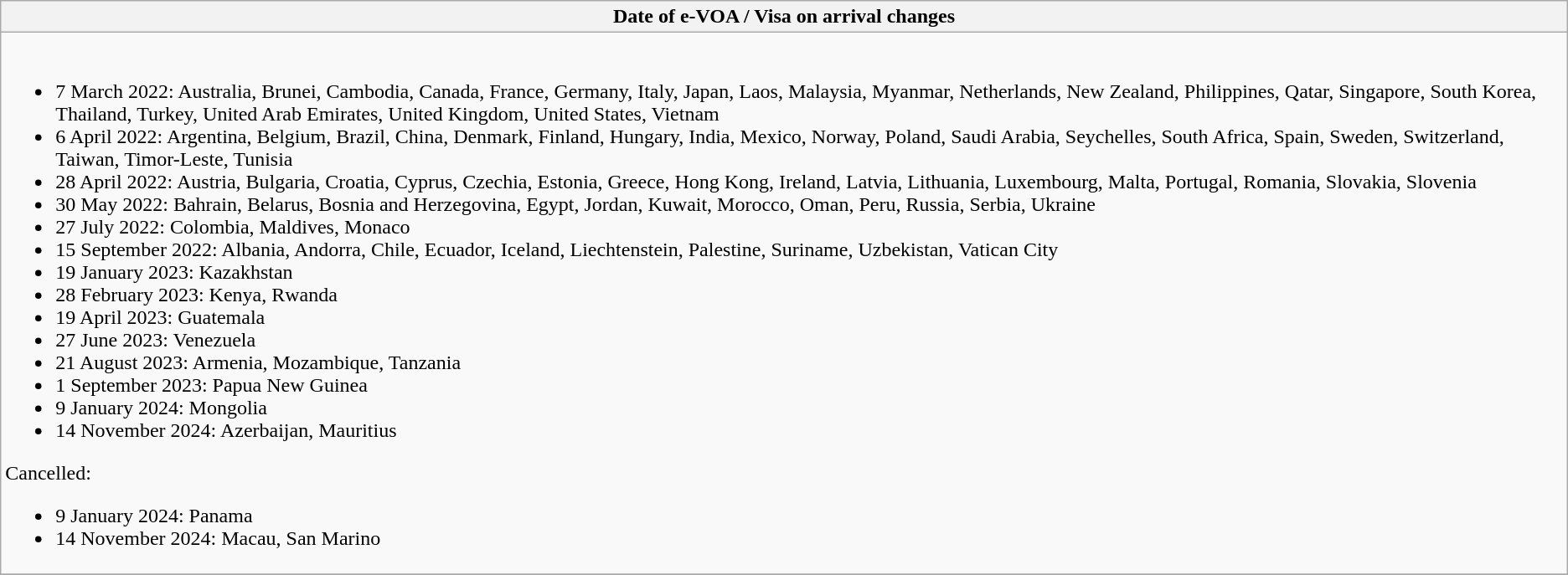<table class="wikitable collapsible collapsed">
<tr>
<th style="width:100%;";">Date of e-VOA / Visa on arrival changes</th>
</tr>
<tr>
<td><br><ul><li>7 March 2022: Australia, Brunei, Cambodia, Canada, France, Germany, Italy, Japan, Laos, Malaysia, Myanmar, Netherlands, New Zealand, Philippines, Qatar, Singapore, South Korea, Thailand, Turkey, United Arab Emirates, United Kingdom, United States, Vietnam</li><li>6 April 2022: Argentina, Belgium, Brazil, China, Denmark, Finland, Hungary, India, Mexico, Norway, Poland, Saudi Arabia, Seychelles, South Africa, Spain, Sweden, Switzerland, Taiwan, Timor-Leste, Tunisia</li><li>28 April 2022: Austria, Bulgaria, Croatia, Cyprus, Czechia, Estonia, Greece, Hong Kong, Ireland, Latvia, Lithuania, Luxembourg, Malta, Portugal, Romania, Slovakia, Slovenia</li><li>30 May 2022: Bahrain, Belarus, Bosnia and Herzegovina, Egypt, Jordan, Kuwait, Morocco, Oman, Peru, Russia, Serbia, Ukraine</li><li>27 July 2022: Colombia, Maldives, Monaco</li><li>15 September 2022: Albania, Andorra, Chile, Ecuador, Iceland, Liechtenstein, Palestine, Suriname, Uzbekistan, Vatican City</li><li>19 January 2023: Kazakhstan</li><li>28 February 2023: Kenya, Rwanda</li><li>19 April 2023: Guatemala</li><li>27 June 2023: Venezuela</li><li>21 August 2023: Armenia, Mozambique, Tanzania</li><li>1 September 2023: Papua New Guinea</li><li>9 January 2024: Mongolia</li><li>14 November 2024: Azerbaijan, Mauritius</li></ul>Cancelled:<ul><li>9 January 2024: Panama</li><li>14 November 2024: Macau, San Marino</li></ul></td>
</tr>
<tr>
</tr>
</table>
